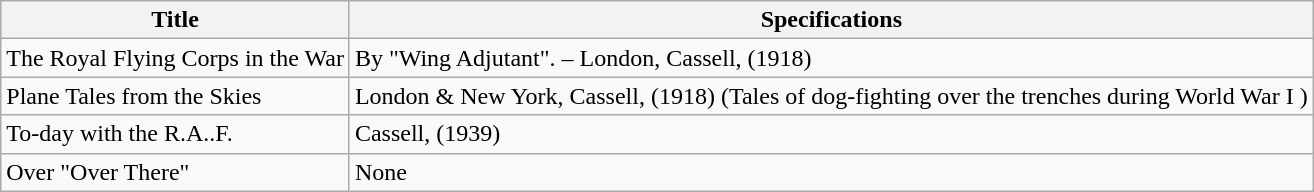<table class="wikitable">
<tr>
<th>Title</th>
<th>Specifications</th>
</tr>
<tr>
<td>The Royal Flying Corps in the War</td>
<td>By "Wing Adjutant". – London, Cassell, (1918)</td>
</tr>
<tr>
<td>Plane Tales from the Skies</td>
<td>London & New York, Cassell, (1918) (Tales of dog-fighting over the trenches during World War I )</td>
</tr>
<tr>
<td>To-day with the R.A..F.</td>
<td>Cassell, (1939)</td>
</tr>
<tr>
<td>Over "Over There"</td>
<td>None</td>
</tr>
</table>
